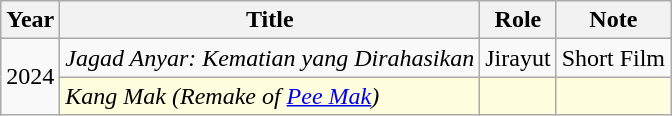<table class="wikitable">
<tr>
<th>Year</th>
<th>Title</th>
<th>Role</th>
<th>Note</th>
</tr>
<tr>
<td rowspan="2">2024</td>
<td><em>Jagad Anyar: Kematian yang Dirahasikan</em></td>
<td>Jirayut</td>
<td>Short Film</td>
</tr>
<tr style="background-color:#FFFFE0; color:black;">
<td><em>Kang Mak (Remake of <a href='#'>Pee Mak</a>)</em></td>
<td></td>
<td></td>
</tr>
</table>
